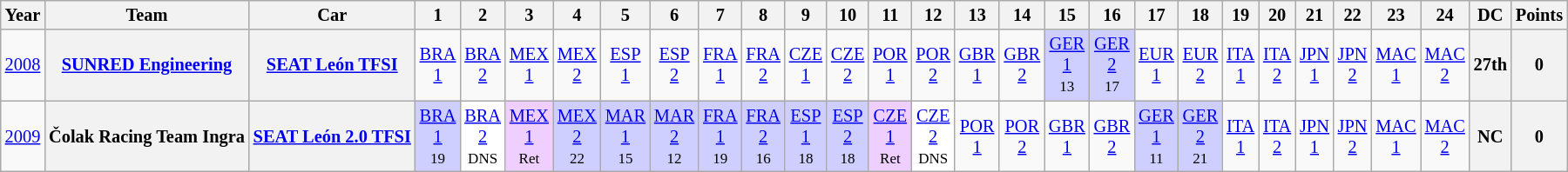<table class="wikitable" style="text-align:center; font-size:85%">
<tr>
<th>Year</th>
<th>Team</th>
<th>Car</th>
<th>1</th>
<th>2</th>
<th>3</th>
<th>4</th>
<th>5</th>
<th>6</th>
<th>7</th>
<th>8</th>
<th>9</th>
<th>10</th>
<th>11</th>
<th>12</th>
<th>13</th>
<th>14</th>
<th>15</th>
<th>16</th>
<th>17</th>
<th>18</th>
<th>19</th>
<th>20</th>
<th>21</th>
<th>22</th>
<th>23</th>
<th>24</th>
<th>DC</th>
<th>Points</th>
</tr>
<tr>
<td><a href='#'>2008</a></td>
<th><a href='#'>SUNRED Engineering</a></th>
<th><a href='#'>SEAT León TFSI</a></th>
<td><a href='#'>BRA<br>1</a></td>
<td><a href='#'>BRA<br>2</a></td>
<td><a href='#'>MEX<br>1</a></td>
<td><a href='#'>MEX<br>2</a></td>
<td><a href='#'>ESP<br>1</a></td>
<td><a href='#'>ESP<br>2</a></td>
<td><a href='#'>FRA<br>1</a></td>
<td><a href='#'>FRA<br>2</a></td>
<td><a href='#'>CZE<br>1</a></td>
<td><a href='#'>CZE<br>2</a></td>
<td><a href='#'>POR<br>1</a></td>
<td><a href='#'>POR<br>2</a></td>
<td><a href='#'>GBR<br>1</a></td>
<td><a href='#'>GBR<br>2</a></td>
<td style="background:#cfcfff;"><a href='#'>GER<br>1</a><br><small>13</small></td>
<td style="background:#cfcfff;"><a href='#'>GER<br>2</a><br><small>17</small></td>
<td><a href='#'>EUR<br>1</a></td>
<td><a href='#'>EUR<br>2</a></td>
<td><a href='#'>ITA<br>1</a></td>
<td><a href='#'>ITA<br>2</a></td>
<td><a href='#'>JPN<br>1</a></td>
<td><a href='#'>JPN<br>2</a></td>
<td><a href='#'>MAC<br>1</a></td>
<td><a href='#'>MAC<br>2</a></td>
<th>27th</th>
<th>0</th>
</tr>
<tr>
<td><a href='#'>2009</a></td>
<th>Čolak Racing Team Ingra</th>
<th><a href='#'>SEAT León 2.0 TFSI</a></th>
<td style="background:#cfcfff;"><a href='#'>BRA<br>1</a><br><small>19</small></td>
<td style="background:#ffffff;"><a href='#'>BRA<br>2</a><br><small>DNS</small></td>
<td style="background:#efcfff;"><a href='#'>MEX<br>1</a><br><small>Ret</small></td>
<td style="background:#cfcfff;"><a href='#'>MEX<br>2</a><br><small>22</small></td>
<td style="background:#cfcfff;"><a href='#'>MAR<br>1</a><br><small>15</small></td>
<td style="background:#cfcfff;"><a href='#'>MAR<br>2</a><br><small>12</small></td>
<td style="background:#cfcfff;"><a href='#'>FRA<br>1</a><br><small>19</small></td>
<td style="background:#cfcfff;"><a href='#'>FRA<br>2</a><br><small>16</small></td>
<td style="background:#cfcfff;"><a href='#'>ESP<br>1</a><br><small>18</small></td>
<td style="background:#cfcfff;"><a href='#'>ESP<br>2</a><br><small>18</small></td>
<td style="background:#efcfff;"><a href='#'>CZE<br>1</a><br><small>Ret</small></td>
<td style="background:#ffffff;"><a href='#'>CZE<br>2</a><br><small>DNS</small></td>
<td><a href='#'>POR<br>1</a></td>
<td><a href='#'>POR<br>2</a></td>
<td><a href='#'>GBR<br>1</a></td>
<td><a href='#'>GBR<br>2</a></td>
<td style="background:#cfcfff;"><a href='#'>GER<br>1</a><br><small>11</small></td>
<td style="background:#cfcfff;"><a href='#'>GER<br>2</a><br><small>21</small></td>
<td><a href='#'>ITA<br>1</a></td>
<td><a href='#'>ITA<br>2</a></td>
<td><a href='#'>JPN<br>1</a></td>
<td><a href='#'>JPN<br>2</a></td>
<td><a href='#'>MAC<br>1</a></td>
<td><a href='#'>MAC<br>2</a></td>
<th>NC</th>
<th>0</th>
</tr>
</table>
